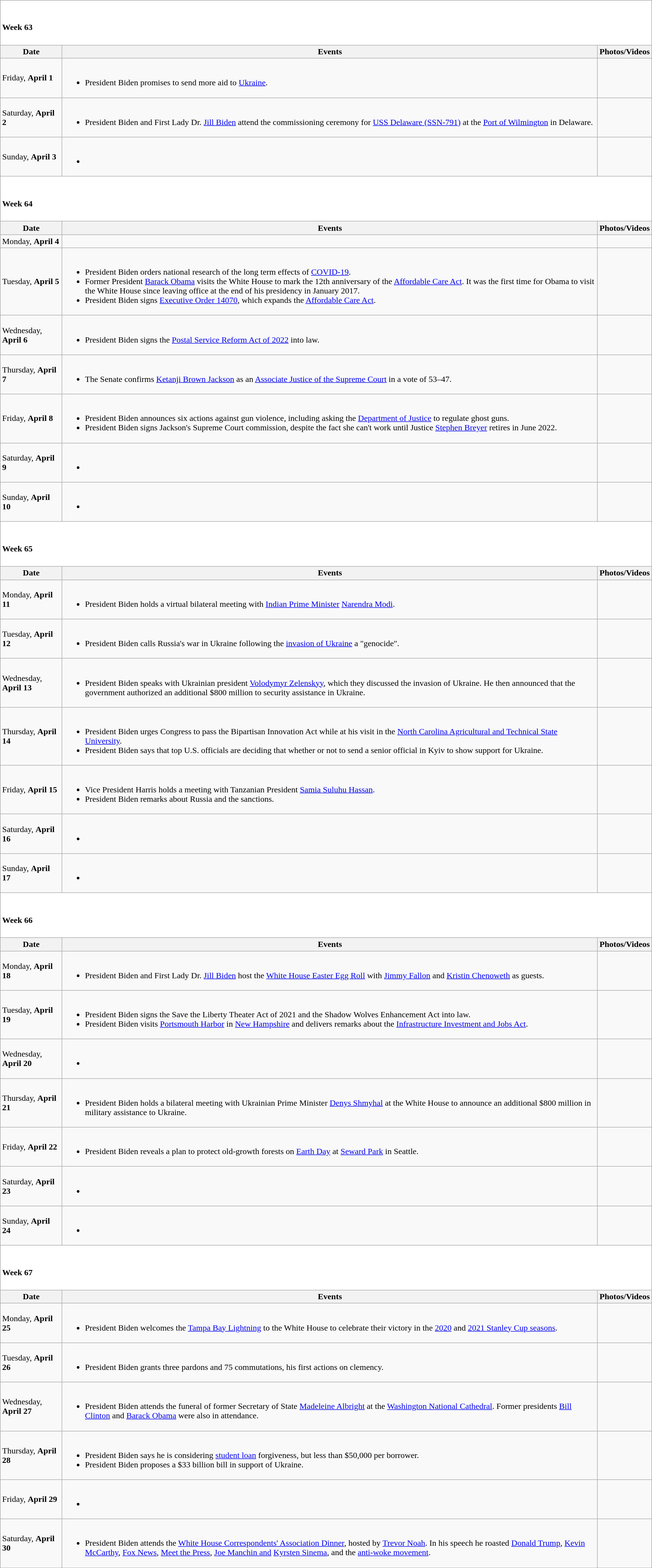<table class="wikitable">
<tr style="background:white;">
<td colspan="3"><br><h4>Week 63</h4></td>
</tr>
<tr>
<th>Date</th>
<th>Events</th>
<th>Photos/Videos</th>
</tr>
<tr>
<td>Friday, <strong>April 1</strong></td>
<td><br><ul><li>President Biden promises to send more aid to <a href='#'>Ukraine</a>.</li></ul></td>
<td></td>
</tr>
<tr>
<td>Saturday, <strong>April 2</strong></td>
<td><br><ul><li>President Biden and First Lady Dr. <a href='#'>Jill Biden</a> attend the commissioning ceremony for <a href='#'>USS Delaware (SSN-791)</a> at the <a href='#'>Port of Wilmington</a> in Delaware.</li></ul></td>
<td></td>
</tr>
<tr>
<td>Sunday, <strong>April 3</strong></td>
<td><br><ul><li></li></ul></td>
<td></td>
</tr>
<tr style="background:white;">
<td colspan="3"><br><h4>Week 64</h4></td>
</tr>
<tr>
<th>Date</th>
<th>Events</th>
<th>Photos/Videos</th>
</tr>
<tr>
<td>Monday, <strong>April 4</strong></td>
<td></td>
<td></td>
</tr>
<tr>
<td>Tuesday, <strong>April 5</strong></td>
<td><br><ul><li>President Biden orders national research of the long term effects of <a href='#'>COVID-19</a>.</li><li>Former President <a href='#'>Barack Obama</a> visits the White House to mark the 12th anniversary of the <a href='#'>Affordable Care Act</a>. It was the first time for Obama to visit the White House since leaving office at the end of his presidency in January 2017.</li><li>President Biden signs <a href='#'>Executive Order 14070</a>, which expands the <a href='#'>Affordable Care Act</a>.</li></ul></td>
<td></td>
</tr>
<tr>
<td>Wednesday, <strong>April 6</strong></td>
<td><br><ul><li>President Biden signs the <a href='#'>Postal Service Reform Act of 2022</a> into law.</li></ul></td>
<td></td>
</tr>
<tr>
<td>Thursday, <strong>April 7</strong></td>
<td><br><ul><li>The Senate confirms <a href='#'>Ketanji Brown Jackson</a> as an <a href='#'>Associate Justice of the Supreme Court</a> in a vote of 53–47.</li></ul></td>
<td></td>
</tr>
<tr>
<td>Friday, <strong>April 8</strong></td>
<td><br><ul><li>President Biden announces six actions against gun violence, including asking the <a href='#'>Department of Justice</a> to regulate ghost guns.</li><li>President Biden signs Jackson's Supreme Court commission, despite the fact she can't work until Justice <a href='#'>Stephen Breyer</a> retires in June 2022.</li></ul></td>
<td></td>
</tr>
<tr>
<td>Saturday, <strong>April 9</strong></td>
<td><br><ul><li></li></ul></td>
<td></td>
</tr>
<tr>
<td>Sunday, <strong>April 10</strong></td>
<td><br><ul><li></li></ul></td>
<td></td>
</tr>
<tr style="background:white;">
<td colspan="3"><br><h4>Week 65</h4></td>
</tr>
<tr>
<th>Date</th>
<th>Events</th>
<th>Photos/Videos</th>
</tr>
<tr>
<td>Monday, <strong>April 11</strong></td>
<td><br><ul><li>President Biden holds a virtual bilateral meeting with <a href='#'>Indian Prime Minister</a> <a href='#'>Narendra Modi</a>.</li></ul></td>
<td></td>
</tr>
<tr>
<td>Tuesday, <strong>April 12</strong></td>
<td><br><ul><li>President Biden calls Russia's war in Ukraine following the <a href='#'>invasion of Ukraine</a> a "genocide".</li></ul></td>
<td></td>
</tr>
<tr>
<td>Wednesday, <strong>April 13</strong></td>
<td><br><ul><li>President Biden speaks with Ukrainian president <a href='#'>Volodymyr Zelenskyy</a>, which they discussed the invasion of Ukraine. He then announced that the government authorized an additional $800 million to security assistance in Ukraine.</li></ul></td>
<td></td>
</tr>
<tr>
<td>Thursday, <strong>April 14</strong></td>
<td><br><ul><li>President Biden urges Congress to pass the Bipartisan Innovation Act while at his visit in the <a href='#'>North Carolina Agricultural and Technical State University</a>.</li><li>President Biden says that top U.S. officials are deciding that whether or not to send a senior official in Kyiv to show support for Ukraine.</li></ul></td>
<td></td>
</tr>
<tr>
<td>Friday, <strong>April 15</strong></td>
<td><br><ul><li>Vice President Harris holds a meeting with Tanzanian President <a href='#'>Samia Suluhu Hassan</a>.</li><li>President Biden remarks about Russia and the sanctions.</li></ul></td>
<td></td>
</tr>
<tr>
<td>Saturday, <strong>April 16</strong></td>
<td><br><ul><li></li></ul></td>
<td></td>
</tr>
<tr>
<td>Sunday, <strong>April 17</strong></td>
<td><br><ul><li></li></ul></td>
<td></td>
</tr>
<tr style="background:white;">
<td colspan="3"><br><h4>Week 66</h4></td>
</tr>
<tr>
<th>Date</th>
<th>Events</th>
<th>Photos/Videos</th>
</tr>
<tr>
<td>Monday, <strong>April 18</strong></td>
<td><br><ul><li>President Biden and First Lady Dr. <a href='#'>Jill Biden</a> host the <a href='#'>White House Easter Egg Roll</a> with <a href='#'>Jimmy Fallon</a> and <a href='#'>Kristin Chenoweth</a> as guests.</li></ul></td>
<td></td>
</tr>
<tr>
<td>Tuesday, <strong>April 19</strong></td>
<td><br><ul><li>President Biden signs the Save the Liberty Theater Act of 2021 and the Shadow Wolves Enhancement Act into law.</li><li>President Biden visits <a href='#'>Portsmouth Harbor</a> in <a href='#'>New Hampshire</a> and delivers remarks about the <a href='#'>Infrastructure Investment and Jobs Act</a>.</li></ul></td>
<td></td>
</tr>
<tr>
<td>Wednesday, <strong>April 20</strong></td>
<td><br><ul><li></li></ul></td>
<td></td>
</tr>
<tr>
<td>Thursday, <strong>April 21</strong></td>
<td><br><ul><li>President Biden holds a bilateral meeting with Ukrainian Prime Minister <a href='#'>Denys Shmyhal</a> at the White House to announce an additional $800 million in military assistance to Ukraine.</li></ul></td>
<td></td>
</tr>
<tr>
<td>Friday, <strong>April 22</strong></td>
<td><br><ul><li>President Biden reveals a plan to protect old-growth forests on <a href='#'>Earth Day</a> at <a href='#'>Seward Park</a> in Seattle.</li></ul></td>
<td></td>
</tr>
<tr>
<td>Saturday, <strong>April 23</strong></td>
<td><br><ul><li></li></ul></td>
<td></td>
</tr>
<tr>
<td>Sunday, <strong>April 24</strong></td>
<td><br><ul><li></li></ul></td>
<td></td>
</tr>
<tr style="background:white;">
<td colspan="3"><br><h4>Week 67</h4></td>
</tr>
<tr>
<th>Date</th>
<th>Events</th>
<th>Photos/Videos</th>
</tr>
<tr>
<td>Monday, <strong>April 25</strong></td>
<td><br><ul><li>President Biden welcomes the <a href='#'>Tampa Bay Lightning</a> to the White House to celebrate their victory in the <a href='#'>2020</a> and <a href='#'>2021 Stanley Cup seasons</a>.</li></ul></td>
<td></td>
</tr>
<tr>
<td>Tuesday, <strong>April 26</strong></td>
<td><br><ul><li>President Biden grants three pardons and 75 commutations, his first actions on clemency.</li></ul></td>
<td></td>
</tr>
<tr>
<td>Wednesday, <strong>April 27</strong></td>
<td><br><ul><li>President Biden attends the funeral of former Secretary of State <a href='#'>Madeleine Albright</a> at the <a href='#'>Washington National Cathedral</a>. Former presidents <a href='#'>Bill Clinton</a> and <a href='#'>Barack Obama</a> were also in attendance.</li></ul></td>
<td></td>
</tr>
<tr>
<td>Thursday, <strong>April 28</strong></td>
<td><br><ul><li>President Biden says he is considering <a href='#'>student loan</a> forgiveness, but less than $50,000 per borrower.</li><li>President Biden proposes a $33 billion bill in support of Ukraine.</li></ul></td>
<td></td>
</tr>
<tr>
<td>Friday, <strong>April 29</strong></td>
<td><br><ul><li></li></ul></td>
<td></td>
</tr>
<tr>
<td>Saturday, <strong>April 30</strong></td>
<td><br><ul><li>President Biden attends the <a href='#'>White House Correspondents' Association Dinner</a>, hosted by <a href='#'>Trevor Noah</a>. In his speech he roasted <a href='#'>Donald Trump</a>, <a href='#'>Kevin McCarthy</a>, <a href='#'>Fox News</a>, <a href='#'>Meet the Press</a>, <a href='#'>Joe Manchin and</a> <a href='#'>Kyrsten Sinema</a>, and the <a href='#'>anti-woke movement</a>.</li></ul></td>
<td></td>
</tr>
</table>
